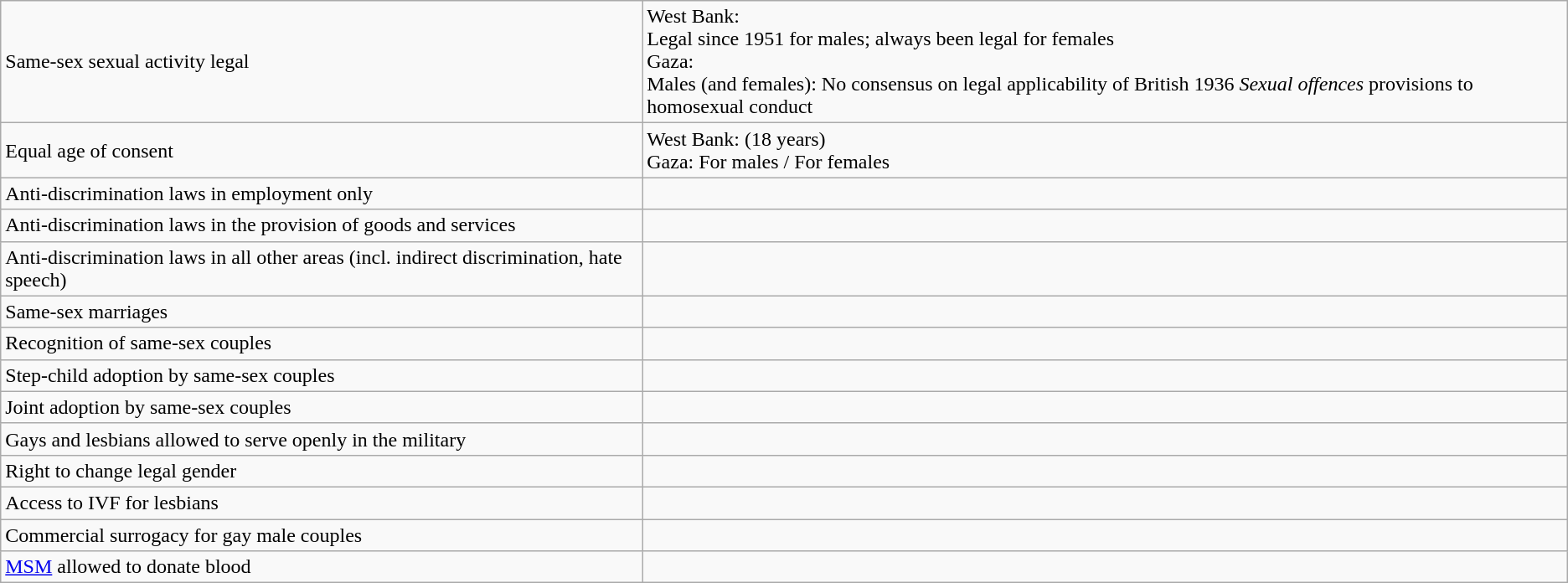<table class="wikitable">
<tr>
<td>Same-sex sexual activity legal</td>
<td>West Bank:<br> Legal since 1951 for males; always been legal for females<br>Gaza: <br> Males (and females): No consensus on legal applicability of British 1936 <em>Sexual offences</em> provisions to homosexual conduct</td>
</tr>
<tr>
<td>Equal age of consent</td>
<td>West Bank:  (18 years)<br>Gaza:  For males /  For females</td>
</tr>
<tr>
<td>Anti-discrimination laws in employment only</td>
<td></td>
</tr>
<tr>
<td>Anti-discrimination laws in the provision of goods and services</td>
<td></td>
</tr>
<tr>
<td>Anti-discrimination laws in all other areas (incl. indirect discrimination, hate speech)</td>
<td></td>
</tr>
<tr>
<td>Same-sex marriages</td>
<td></td>
</tr>
<tr>
<td>Recognition of same-sex couples</td>
<td></td>
</tr>
<tr>
<td>Step-child adoption by same-sex couples</td>
<td></td>
</tr>
<tr>
<td>Joint adoption by same-sex couples</td>
<td></td>
</tr>
<tr>
<td>Gays and lesbians allowed to serve openly in the military</td>
<td></td>
</tr>
<tr>
<td>Right to change legal gender</td>
<td></td>
</tr>
<tr>
<td>Access to IVF for lesbians</td>
<td></td>
</tr>
<tr>
<td>Commercial surrogacy for gay male couples</td>
<td></td>
</tr>
<tr>
<td><a href='#'>MSM</a> allowed to donate blood</td>
<td></td>
</tr>
</table>
